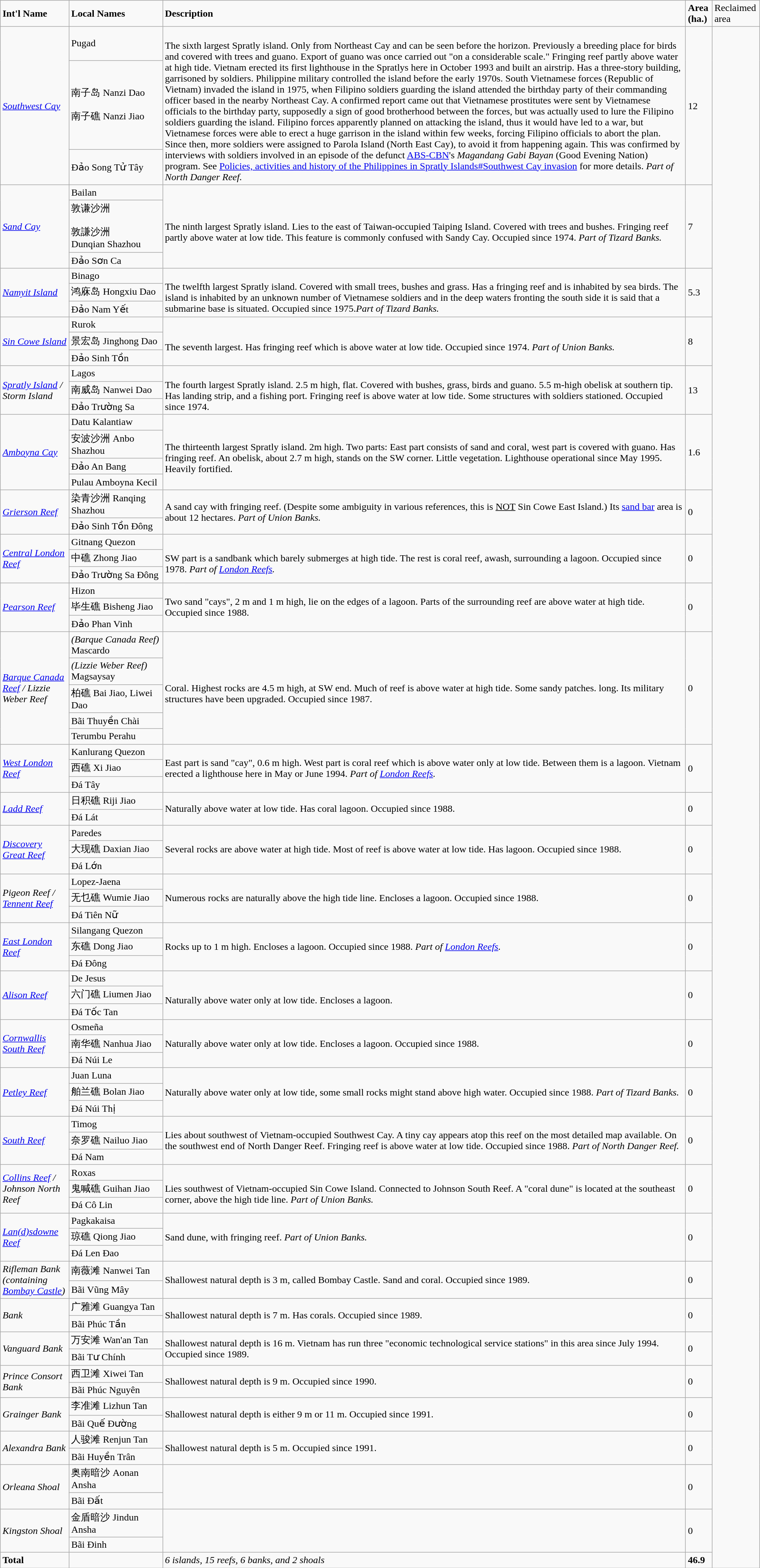<table class="wikitable">
<tr>
<td><strong>Int'l Name</strong></td>
<td><strong>Local Names</strong></td>
<td><strong>Description</strong></td>
<td><strong>Area (ha.)</strong></td>
<td>Reclaimed area</td>
</tr>
<tr>
<td rowspan="3"><em><a href='#'>Southwest Cay</a></em></td>
<td> Pugad</td>
<td rowspan="3"><br>The sixth largest Spratly island. Only  from Northeast Cay and can be seen before the horizon. Previously a breeding place for birds and covered with trees and guano. Export of guano was once carried out "on a considerable scale." Fringing reef partly above water at high tide. Vietnam erected its first lighthouse in the Spratlys here in October 1993 and built an airstrip. Has a three-story building, garrisoned by soldiers. Philippine military controlled the island before the early 1970s. South Vietnamese forces (Republic of Vietnam) invaded the island in 1975, when Filipino soldiers guarding the island attended the birthday party of their commanding officer based in the nearby Northeast Cay. A confirmed report came out that Vietnamese prostitutes were sent by Vietnamese officials to the birthday party, supposedly a sign of good brotherhood between the forces, but was actually used to lure the Filipino soldiers guarding the island. Filipino forces apparently planned on attacking the island, thus it would have led to a war, but Vietnamese forces were able to erect a huge garrison in the island within few weeks, forcing Filipino officials to abort the plan. Since then, more soldiers were assigned to Parola Island (North East Cay), to avoid it from happening again. This was confirmed by interviews with soldiers involved in an episode of the defunct <a href='#'>ABS-CBN</a>'s <em>Magandang Gabi Bayan</em> (Good Evening Nation) program. See <a href='#'>Policies, activities and history of the Philippines in Spratly Islands#Southwest Cay invasion</a> for more details. <em>Part of North Danger Reef.</em></td>
<td rowspan="3">12</td>
</tr>
<tr>
<td> 南子岛 Nanzi Dao<br><br> 南子礁 Nanzi Jiao</td>
</tr>
<tr>
<td> Đảo Song Tử Tây</td>
</tr>
<tr>
<td rowspan="3"><em><a href='#'>Sand Cay</a></em></td>
<td> Bailan</td>
<td rowspan="3"><br>The ninth largest Spratly island. Lies  to the east of Taiwan-occupied Taiping Island. Covered with trees and bushes. Fringing reef partly above water at low tide. This feature is commonly confused with Sandy Cay. Occupied since 1974. <em>Part of Tizard Banks.</em></td>
<td rowspan="3">7</td>
</tr>
<tr>
<td> 敦谦沙洲<br><br> 敦謙沙洲<br>
Dunqian Shazhou</td>
</tr>
<tr>
<td> Đảo Sơn Ca</td>
</tr>
<tr>
<td rowspan="3"><em><a href='#'>Namyit Island</a></em></td>
<td> Binago</td>
<td rowspan="3"><br>The twelfth largest Spratly island. Covered with small trees, bushes and grass. Has a fringing reef and is inhabited by sea birds. The island is inhabited by an unknown number of Vietnamese soldiers and in the deep waters fronting the south side it is said that a submarine base is situated. Occupied since 1975.<em>Part of Tizard Banks.</em></td>
<td rowspan="3">5.3</td>
</tr>
<tr>
<td> 鸿庥岛 Hongxiu Dao</td>
</tr>
<tr>
<td> Đảo Nam Yết</td>
</tr>
<tr>
<td rowspan="3"><em><a href='#'>Sin Cowe Island</a></em></td>
<td> Rurok</td>
<td rowspan="3"><br>The seventh largest. Has fringing reef which is above water at low tide. Occupied since 1974. <em>Part of Union Banks.</em></td>
<td rowspan="3">8</td>
</tr>
<tr>
<td> 景宏岛 Jinghong Dao</td>
</tr>
<tr>
<td> Đảo Sinh Tồn</td>
</tr>
<tr>
<td rowspan="3"><em><a href='#'>Spratly Island</a> / Storm Island</em></td>
<td> Lagos</td>
<td rowspan="3"><br>The fourth largest Spratly island. 2.5 m high, flat. Covered with bushes, grass, birds and guano. 5.5 m-high obelisk at southern tip. Has landing strip, and a fishing port. Fringing reef is above water at low tide. Some structures with soldiers stationed. Occupied since 1974.</td>
<td rowspan="3">13</td>
</tr>
<tr>
<td> 南威岛 Nanwei Dao</td>
</tr>
<tr>
<td> Đảo Trường Sa</td>
</tr>
<tr>
<td rowspan="4"><em><a href='#'>Amboyna Cay</a></em></td>
<td> Datu Kalantiaw</td>
<td rowspan="4"><br>The thirteenth largest Spratly island. 2m high. Two parts: East part consists of sand and coral, west part is covered with guano. Has fringing reef. An obelisk, about 2.7 m high, stands on the SW corner. Little vegetation. Lighthouse operational since May 1995. Heavily fortified.</td>
<td rowspan="4">1.6</td>
</tr>
<tr>
<td> 安波沙洲 Anbo Shazhou</td>
</tr>
<tr>
<td> Đảo An Bang</td>
</tr>
<tr>
<td nowrap> Pulau Amboyna Kecil</td>
</tr>
<tr>
<td rowspan="2"><em><a href='#'>Grierson Reef</a></em></td>
<td> 染青沙洲 Ranqing Shazhou</td>
<td rowspan="2">A sand cay with fringing reef. (Despite some ambiguity in various references, this is <u>NOT</u> Sin Cowe East Island.) Its <a href='#'>sand bar</a> area is about 12 hectares. <em>Part of Union Banks.</em></td>
<td rowspan="2">0</td>
</tr>
<tr>
<td> Đảo Sinh Tồn Đông</td>
</tr>
<tr>
<td rowspan="3"><em><a href='#'>Central London Reef</a></em></td>
<td> Gitnang Quezon</td>
<td rowspan="3"><br>SW part is a sandbank which barely submerges at high tide. The rest is coral reef, awash, surrounding a lagoon. Occupied since 1978. <em>Part of <a href='#'>London Reefs</a>.</em></td>
<td rowspan="3">0</td>
</tr>
<tr>
<td> 中礁 Zhong Jiao</td>
</tr>
<tr>
<td> Đảo Trường Sa Đông</td>
</tr>
<tr>
<td rowspan="3"><em><a href='#'>Pearson Reef</a></em></td>
<td> Hizon</td>
<td rowspan="3">Two sand "cays", 2 m and 1 m high, lie on the edges of a lagoon. Parts of the surrounding reef are above water at high tide. Occupied since 1988.</td>
<td rowspan="3">0</td>
</tr>
<tr>
<td> 毕生礁 Bisheng Jiao</td>
</tr>
<tr>
<td> Đảo Phan Vinh</td>
</tr>
<tr>
<td rowspan="5"><em><a href='#'>Barque Canada Reef</a> / Lizzie Weber Reef</em></td>
<td> <em>(Barque Canada Reef)</em> Mascardo</td>
<td rowspan="5"><br>Coral. Highest rocks are 4.5 m high, at SW end. Much of reef is above water at high tide. Some sandy patches.  long. Its military structures have been upgraded. Occupied since 1987.</td>
<td rowspan="5">0</td>
</tr>
<tr>
<td> <em>(Lizzie Weber Reef)</em> Magsaysay</td>
</tr>
<tr>
<td> 柏礁 Bai Jiao, Liwei Dao</td>
</tr>
<tr>
<td> Bãi Thuyền Chài</td>
</tr>
<tr>
<td> Terumbu Perahu</td>
</tr>
<tr>
<td rowspan="3"><em><a href='#'>West London Reef</a></em></td>
<td> Kanlurang Quezon</td>
<td rowspan="3">East part is sand "cay", 0.6 m high. West part is coral reef which is above water only at low tide. Between them is a lagoon. Vietnam erected a lighthouse here in May or June 1994. <em>Part of <a href='#'>London Reefs</a>.</em></td>
<td rowspan="3">0</td>
</tr>
<tr>
<td> 西礁 Xi Jiao</td>
</tr>
<tr>
<td> Đá Tây</td>
</tr>
<tr>
<td rowspan="2"><em><a href='#'>Ladd Reef</a></em></td>
<td> 日积礁 Riji Jiao</td>
<td rowspan="2">Naturally above water at low tide. Has coral lagoon. Occupied since 1988.</td>
<td rowspan="2">0</td>
</tr>
<tr>
<td> Đá Lát</td>
</tr>
<tr>
<td rowspan="3"><em><a href='#'>Discovery Great Reef</a></em></td>
<td> Paredes</td>
<td rowspan="3">Several rocks are above water at high tide. Most of reef is above water at low tide. Has lagoon. Occupied since 1988.</td>
<td rowspan="3">0</td>
</tr>
<tr>
<td> 大现礁 Daxian Jiao</td>
</tr>
<tr>
<td> Đá Lớn</td>
</tr>
<tr>
<td rowspan="3"><em>Pigeon Reef / <a href='#'>Tennent Reef</a></em></td>
<td> Lopez-Jaena</td>
<td rowspan="3">Numerous rocks are naturally above the high tide line. Encloses a lagoon. Occupied since 1988.</td>
<td rowspan="3">0</td>
</tr>
<tr>
<td> 无乜礁 Wumie Jiao</td>
</tr>
<tr>
<td> Đá Tiên Nữ</td>
</tr>
<tr>
<td rowspan="3"><em><a href='#'>East London Reef</a></em></td>
<td> Silangang Quezon</td>
<td rowspan="3">Rocks up to 1 m high. Encloses a lagoon. Occupied since 1988. <em>Part of <a href='#'>London Reefs</a>.</em></td>
<td rowspan="3">0</td>
</tr>
<tr>
<td> 东礁 Dong Jiao</td>
</tr>
<tr>
<td> Đá Đông</td>
</tr>
<tr>
<td rowspan="3"><em><a href='#'>Alison Reef</a></em></td>
<td> De Jesus</td>
<td rowspan="3"><br>Naturally above water only at low tide. Encloses a lagoon.</td>
<td rowspan="3">0</td>
</tr>
<tr>
<td> 六门礁 Liumen Jiao</td>
</tr>
<tr>
<td> Đá Tốc Tan</td>
</tr>
<tr>
<td rowspan="3"><em><a href='#'>Cornwallis South Reef</a></em></td>
<td> Osmeña</td>
<td rowspan="3">Naturally above water only at low tide. Encloses a lagoon. Occupied since 1988.</td>
<td rowspan="3">0</td>
</tr>
<tr>
<td> 南华礁 Nanhua Jiao</td>
</tr>
<tr>
<td> Đá Núi Le</td>
</tr>
<tr>
<td rowspan="3"><em><a href='#'>Petley Reef</a></em></td>
<td> Juan Luna</td>
<td rowspan="3">Naturally above water only at low tide, some small rocks might stand above high water. Occupied since 1988. <em>Part of Tizard Banks.</em></td>
<td rowspan="3">0</td>
</tr>
<tr>
<td> 舶兰礁 Bolan Jiao</td>
</tr>
<tr>
<td> Đá Núi Thị</td>
</tr>
<tr>
<td rowspan="3"><em><a href='#'>South Reef</a></em></td>
<td> Timog</td>
<td rowspan="3">Lies about  southwest of Vietnam-occupied Southwest Cay. A tiny cay appears atop this reef on the most detailed map available. On the southwest end of North Danger Reef. Fringing reef is above water at low tide. Occupied since 1988. <em>Part of North Danger Reef.</em></td>
<td rowspan="3">0</td>
</tr>
<tr>
<td> 奈罗礁 Nailuo Jiao</td>
</tr>
<tr>
<td> Đá Nam</td>
</tr>
<tr>
<td rowspan="3"><em><a href='#'>Collins Reef</a> / Johnson North Reef</em></td>
<td> Roxas</td>
<td rowspan="3"><br>Lies  southwest of Vietnam-occupied Sin Cowe Island. Connected to Johnson South Reef. A "coral dune" is located at the southeast corner, above the high tide line. <em>Part of Union Banks.</em></td>
<td rowspan="3">0</td>
</tr>
<tr>
<td> 鬼喊礁 Guihan Jiao</td>
</tr>
<tr>
<td> Đá Cô Lin</td>
</tr>
<tr>
<td rowspan="3"><em><a href='#'>Lan(d)sdowne Reef</a></em></td>
<td> Pagkakaisa</td>
<td rowspan="3">Sand dune, with fringing reef. <em>Part of Union Banks.</em></td>
<td rowspan="3">0</td>
</tr>
<tr>
<td> 琼礁 Qiong Jiao</td>
</tr>
<tr>
<td> Đá Len Đao</td>
</tr>
<tr>
<td rowspan="2"><em>Rifleman Bank (containing <a href='#'>Bombay Castle</a>)</em></td>
<td> 南薇滩 Nanwei Tan</td>
<td rowspan="2">Shallowest natural depth is 3 m, called Bombay Castle. Sand and coral. Occupied since 1989.</td>
<td rowspan="2">0</td>
</tr>
<tr>
<td> Bãi Vũng Mây</td>
</tr>
<tr>
<td rowspan="2"><em> Bank</em></td>
<td> 广雅滩 Guangya Tan</td>
<td rowspan="2">Shallowest natural depth is 7 m. Has corals. Occupied since 1989.</td>
<td rowspan="2">0</td>
</tr>
<tr>
<td> Bãi Phúc Tần</td>
</tr>
<tr>
<td rowspan="2"><em>Vanguard Bank</em></td>
<td> 万安滩 Wan'an Tan</td>
<td rowspan="2">Shallowest natural depth is 16 m. Vietnam has run three "economic technological service stations" in this area since July 1994. Occupied since 1989.</td>
<td rowspan="2">0</td>
</tr>
<tr>
<td> Bãi Tư Chính</td>
</tr>
<tr>
<td rowspan="2"><em>Prince Consort Bank</em></td>
<td> 西卫滩 Xiwei Tan</td>
<td rowspan="2">Shallowest natural depth is 9 m. Occupied since 1990.</td>
<td rowspan="2">0</td>
</tr>
<tr>
<td> Bãi Phúc Nguyên</td>
</tr>
<tr>
<td rowspan="2"><em>Grainger Bank</em></td>
<td> 李准滩 Lizhun Tan</td>
<td rowspan="2">Shallowest natural depth is either 9 m or 11 m. Occupied since 1991.</td>
<td rowspan="2">0</td>
</tr>
<tr>
<td> Bãi Quế Đường</td>
</tr>
<tr>
<td rowspan="2"><em>Alexandra Bank</em></td>
<td> 人骏滩 Renjun Tan</td>
<td rowspan="2">Shallowest natural depth is 5 m. Occupied since 1991.</td>
<td rowspan="2">0</td>
</tr>
<tr>
<td> Bãi Huyền Trân</td>
</tr>
<tr>
<td rowspan="2"><em>Orleana Shoal</em></td>
<td> 奥南暗沙 Aonan Ansha</td>
<td rowspan="2"></td>
<td rowspan="2">0</td>
</tr>
<tr>
<td> Bãi Đất</td>
</tr>
<tr>
<td rowspan="2"><em>Kingston Shoal</em></td>
<td> 金盾暗沙 Jindun Ansha</td>
<td rowspan="2"></td>
<td rowspan="2">0</td>
</tr>
<tr>
<td> Bãi Đinh</td>
</tr>
<tr>
<td><strong>Total</strong></td>
<td></td>
<td><em>6 islands, 15 reefs, 6 banks, and 2 shoals</em></td>
<td><strong>46.9</strong></td>
</tr>
</table>
